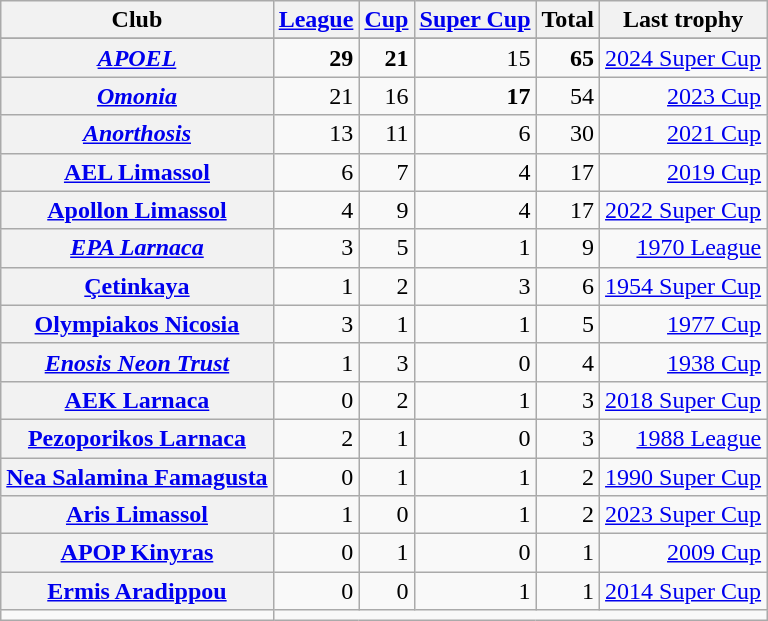<table class="sortable wikitable mw-datatable plainrowheaders" style="text-align: right">
<tr>
<th>Club</th>
<th><a href='#'>League</a></th>
<th><a href='#'>Cup</a></th>
<th><a href='#'>Super Cup</a></th>
<th>Total</th>
<th>Last trophy</th>
</tr>
<tr>
</tr>
<tr>
<th scope="row"><em><a href='#'>APOEL</a></em></th>
<td><strong>29</strong></td>
<td><strong>21</strong></td>
<td>15</td>
<td><strong>65</strong></td>
<td><a href='#'>2024 Super Cup</a></td>
</tr>
<tr>
<th scope="row"><em><a href='#'>Omonia</a></em></th>
<td>21</td>
<td>16</td>
<td><strong>17</strong></td>
<td>54</td>
<td><a href='#'>2023 Cup</a></td>
</tr>
<tr>
<th scope="row"><em><a href='#'>Anorthosis</a></em></th>
<td>13</td>
<td>11</td>
<td>6</td>
<td>30</td>
<td><a href='#'>2021 Cup</a></td>
</tr>
<tr>
<th scope="row"><a href='#'>AEL Limassol</a></th>
<td>6</td>
<td>7</td>
<td>4</td>
<td>17</td>
<td><a href='#'>2019 Cup</a></td>
</tr>
<tr>
<th scope="row"><a href='#'>Apollon Limassol</a></th>
<td>4</td>
<td>9</td>
<td>4</td>
<td>17</td>
<td><a href='#'>2022 Super Cup</a></td>
</tr>
<tr>
<th scope="row"><em><a href='#'>EPA Larnaca</a></em></th>
<td>3</td>
<td>5</td>
<td>1</td>
<td>9</td>
<td><a href='#'>1970 League</a></td>
</tr>
<tr>
<th scope="row"><a href='#'>Çetinkaya</a></th>
<td>1</td>
<td>2</td>
<td>3</td>
<td>6</td>
<td><a href='#'>1954 Super Cup</a></td>
</tr>
<tr>
<th scope="row"><a href='#'>Olympiakos Nicosia</a></th>
<td>3</td>
<td>1</td>
<td>1</td>
<td>5</td>
<td><a href='#'>1977 Cup</a></td>
</tr>
<tr>
<th scope="row"><em><a href='#'>Enosis Neon Trust</a></em></th>
<td>1</td>
<td>3</td>
<td>0</td>
<td>4</td>
<td><a href='#'>1938 Cup</a></td>
</tr>
<tr>
<th scope="row"><a href='#'>AEK Larnaca</a></th>
<td>0</td>
<td>2</td>
<td>1</td>
<td>3</td>
<td><a href='#'>2018 Super Cup</a></td>
</tr>
<tr>
<th scope="row"><a href='#'>Pezoporikos Larnaca</a></th>
<td>2</td>
<td>1</td>
<td>0</td>
<td>3</td>
<td><a href='#'>1988 League</a></td>
</tr>
<tr>
<th scope="row"><a href='#'>Nea Salamina Famagusta</a></th>
<td>0</td>
<td>1</td>
<td>1</td>
<td>2</td>
<td><a href='#'>1990 Super Cup</a></td>
</tr>
<tr>
<th scope="row"><a href='#'>Aris Limassol</a></th>
<td>1</td>
<td>0</td>
<td>1</td>
<td>2</td>
<td><a href='#'>2023 Super Cup</a></td>
</tr>
<tr>
<th scope="row"><a href='#'>APOP Kinyras</a></th>
<td>0</td>
<td>1</td>
<td>0</td>
<td>1</td>
<td><a href='#'>2009 Cup</a></td>
</tr>
<tr>
<th scope="row"><a href='#'>Ermis Aradippou</a></th>
<td>0</td>
<td>0</td>
<td>1</td>
<td>1</td>
<td><a href='#'>2014 Super Cup</a></td>
</tr>
<tr>
<td></td>
</tr>
</table>
